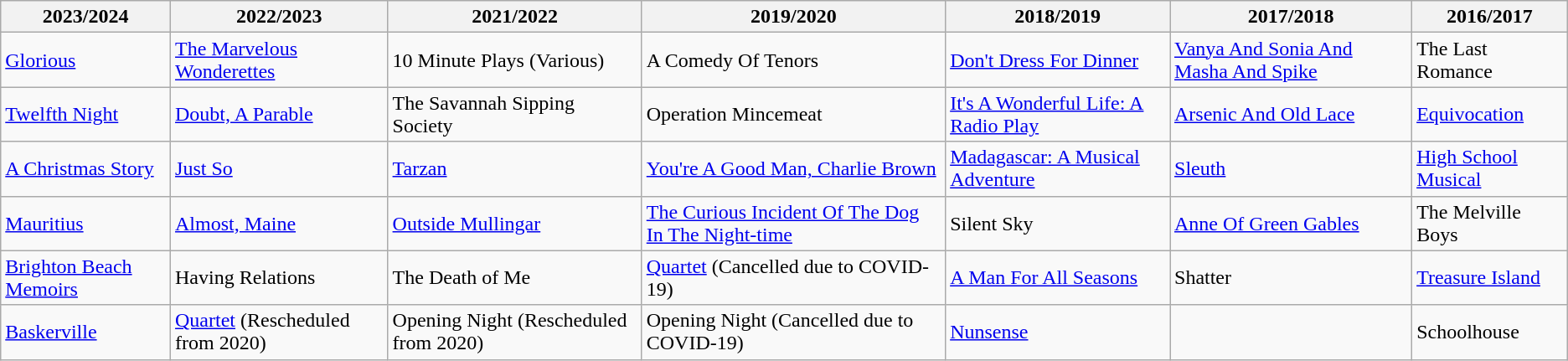<table class="wikitable sortable">
<tr>
<th>2023/2024</th>
<th>2022/2023</th>
<th>2021/2022</th>
<th>2019/2020</th>
<th>2018/2019</th>
<th>2017/2018</th>
<th>2016/2017</th>
</tr>
<tr>
<td><a href='#'>Glorious</a></td>
<td><a href='#'>The Marvelous Wonderettes</a></td>
<td>10 Minute Plays (Various)</td>
<td>A Comedy Of Tenors</td>
<td><a href='#'>Don't Dress For Dinner</a></td>
<td><a href='#'>Vanya And Sonia And Masha And Spike</a></td>
<td>The Last Romance</td>
</tr>
<tr>
<td><a href='#'>Twelfth Night</a></td>
<td><a href='#'>Doubt, A Parable</a></td>
<td>The Savannah Sipping Society</td>
<td>Operation Mincemeat</td>
<td><a href='#'>It's A Wonderful Life: A Radio Play</a></td>
<td><a href='#'>Arsenic And Old Lace</a></td>
<td><a href='#'>Equivocation</a></td>
</tr>
<tr>
<td><a href='#'>A Christmas Story</a></td>
<td><a href='#'>Just So</a></td>
<td><a href='#'>Tarzan</a></td>
<td><a href='#'>You're A Good Man, Charlie Brown</a></td>
<td><a href='#'>Madagascar: A Musical Adventure</a></td>
<td><a href='#'>Sleuth</a></td>
<td><a href='#'>High School Musical</a></td>
</tr>
<tr>
<td><a href='#'>Mauritius</a></td>
<td><a href='#'>Almost, Maine</a></td>
<td><a href='#'>Outside Mullingar</a></td>
<td><a href='#'>The Curious Incident Of The Dog In The Night-time</a></td>
<td>Silent Sky</td>
<td><a href='#'>Anne Of Green Gables</a></td>
<td>The Melville Boys</td>
</tr>
<tr>
<td><a href='#'>Brighton Beach Memoirs</a></td>
<td>Having Relations</td>
<td>The Death of Me</td>
<td><a href='#'>Quartet</a> (Cancelled due to COVID-19)</td>
<td><a href='#'>A Man For All Seasons</a></td>
<td>Shatter</td>
<td><a href='#'>Treasure Island</a></td>
</tr>
<tr>
<td><a href='#'>Baskerville</a></td>
<td><a href='#'>Quartet</a> (Rescheduled from 2020)</td>
<td>Opening Night (Rescheduled from 2020)</td>
<td>Opening Night (Cancelled due to COVID-19)</td>
<td><a href='#'>Nunsense</a></td>
<td></td>
<td>Schoolhouse</td>
</tr>
</table>
